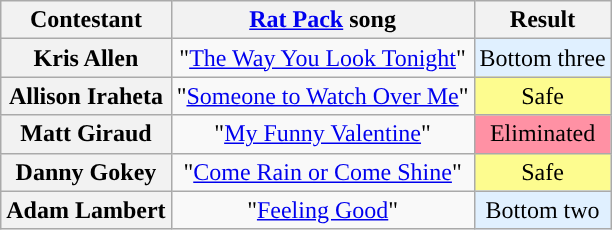<table class="wikitable unsortable" style="text-align:center;">
<tr>
<th scope="col">Contestant</th>
<th scope="col"><a href='#'>Rat Pack</a> song</th>
<th scope="col">Result</th>
</tr>
<tr>
<th scope="row">Kris Allen</th>
<td>"<a href='#'>The Way You Look Tonight</a>"</td>
<td bgcolor="E0F0FF">Bottom three</td>
</tr>
<tr>
<th scope="row">Allison Iraheta</th>
<td>"<a href='#'>Someone to Watch Over Me</a>"</td>
<td style="background:#FDFC8F">Safe</td>
</tr>
<tr>
<th scope="row">Matt Giraud</th>
<td>"<a href='#'>My Funny Valentine</a>"</td>
<td bgcolor="FF91A4">Eliminated</td>
</tr>
<tr>
<th scope="row">Danny Gokey</th>
<td>"<a href='#'>Come Rain or Come Shine</a>"</td>
<td style="background:#FDFC8F">Safe</td>
</tr>
<tr>
<th scope="row">Adam Lambert</th>
<td>"<a href='#'>Feeling Good</a>"</td>
<td bgcolor="E0F0FF">Bottom two</td>
</tr>
</table>
